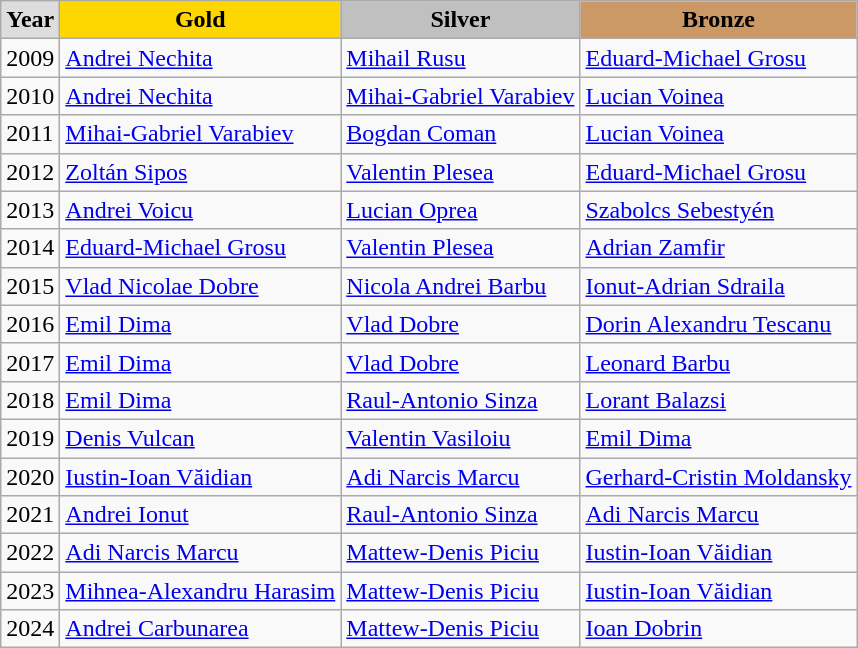<table class="wikitable" style="60%; text-align:left;">
<tr>
<td style="background:#DDDDDD; font-weight:bold; text-align:center;">Year</td>
<td style="background:gold; font-weight:bold; text-align:center;">Gold</td>
<td style="background:silver; font-weight:bold; text-align:center;">Silver</td>
<td style="background:#cc9966; font-weight:bold; text-align:center;">Bronze</td>
</tr>
<tr>
<td>2009</td>
<td><a href='#'>Andrei Nechita</a></td>
<td><a href='#'>Mihail Rusu</a></td>
<td><a href='#'>Eduard-Michael Grosu</a></td>
</tr>
<tr>
<td>2010</td>
<td><a href='#'>Andrei Nechita</a></td>
<td><a href='#'>Mihai-Gabriel Varabiev</a></td>
<td><a href='#'>Lucian Voinea</a></td>
</tr>
<tr>
<td>2011</td>
<td><a href='#'>Mihai-Gabriel Varabiev</a></td>
<td><a href='#'>Bogdan Coman</a></td>
<td><a href='#'>Lucian Voinea</a></td>
</tr>
<tr>
<td>2012</td>
<td><a href='#'>Zoltán Sipos</a></td>
<td><a href='#'>Valentin Plesea</a></td>
<td><a href='#'>Eduard-Michael Grosu</a></td>
</tr>
<tr>
<td>2013</td>
<td><a href='#'>Andrei Voicu</a></td>
<td><a href='#'>Lucian Oprea</a></td>
<td><a href='#'>Szabolcs Sebestyén</a></td>
</tr>
<tr>
<td>2014</td>
<td><a href='#'>Eduard-Michael Grosu</a></td>
<td><a href='#'>Valentin Plesea</a></td>
<td><a href='#'>Adrian Zamfir</a></td>
</tr>
<tr>
<td>2015</td>
<td><a href='#'>Vlad Nicolae Dobre</a></td>
<td><a href='#'>Nicola Andrei Barbu</a></td>
<td><a href='#'>Ionut-Adrian Sdraila</a></td>
</tr>
<tr>
<td>2016</td>
<td><a href='#'>Emil Dima</a></td>
<td><a href='#'>Vlad Dobre</a></td>
<td><a href='#'>Dorin Alexandru Tescanu</a></td>
</tr>
<tr>
<td>2017</td>
<td><a href='#'>Emil Dima</a></td>
<td><a href='#'>Vlad Dobre</a></td>
<td><a href='#'>Leonard Barbu</a></td>
</tr>
<tr>
<td>2018</td>
<td><a href='#'>Emil Dima</a></td>
<td><a href='#'>Raul-Antonio Sinza</a></td>
<td><a href='#'>Lorant Balazsi</a></td>
</tr>
<tr>
<td>2019</td>
<td><a href='#'>Denis Vulcan</a></td>
<td><a href='#'>Valentin Vasiloiu</a></td>
<td><a href='#'>Emil Dima</a></td>
</tr>
<tr>
<td>2020</td>
<td><a href='#'>Iustin-Ioan Văidian</a></td>
<td><a href='#'>Adi Narcis Marcu</a></td>
<td><a href='#'>Gerhard-Cristin Moldansky</a></td>
</tr>
<tr>
<td>2021</td>
<td><a href='#'>Andrei Ionut</a></td>
<td><a href='#'>Raul-Antonio Sinza</a></td>
<td><a href='#'>Adi Narcis Marcu</a></td>
</tr>
<tr>
<td>2022</td>
<td><a href='#'>Adi Narcis Marcu</a></td>
<td><a href='#'>Mattew-Denis Piciu</a></td>
<td><a href='#'>Iustin-Ioan Văidian</a></td>
</tr>
<tr>
<td>2023</td>
<td><a href='#'>Mihnea-Alexandru Harasim</a></td>
<td><a href='#'>Mattew-Denis Piciu </a></td>
<td><a href='#'>Iustin-Ioan Văidian</a></td>
</tr>
<tr>
<td>2024</td>
<td><a href='#'>Andrei Carbunarea</a></td>
<td><a href='#'>Mattew-Denis Piciu </a></td>
<td><a href='#'>Ioan Dobrin</a></td>
</tr>
</table>
